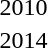<table>
<tr>
<td>2010<br></td>
<td></td>
<td></td>
<td></td>
</tr>
<tr>
<td rowspan=2>2014<br></td>
<td rowspan=2></td>
<td rowspan=2></td>
<td></td>
</tr>
<tr>
<td></td>
</tr>
</table>
